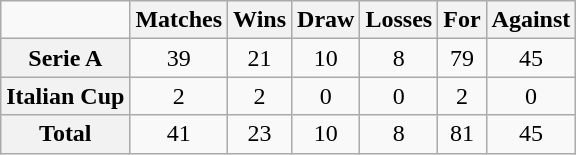<table class="wikitable" style="text-align: center;">
<tr>
<td></td>
<th>Matches</th>
<th>Wins</th>
<th>Draw</th>
<th>Losses</th>
<th>For</th>
<th>Against</th>
</tr>
<tr>
<th>Serie A</th>
<td>39</td>
<td>21</td>
<td>10</td>
<td>8</td>
<td>79</td>
<td>45</td>
</tr>
<tr>
<th>Italian Cup</th>
<td>2</td>
<td>2</td>
<td>0</td>
<td>0</td>
<td>2</td>
<td>0</td>
</tr>
<tr>
<th>Total</th>
<td>41</td>
<td>23</td>
<td>10</td>
<td>8</td>
<td>81</td>
<td>45</td>
</tr>
</table>
